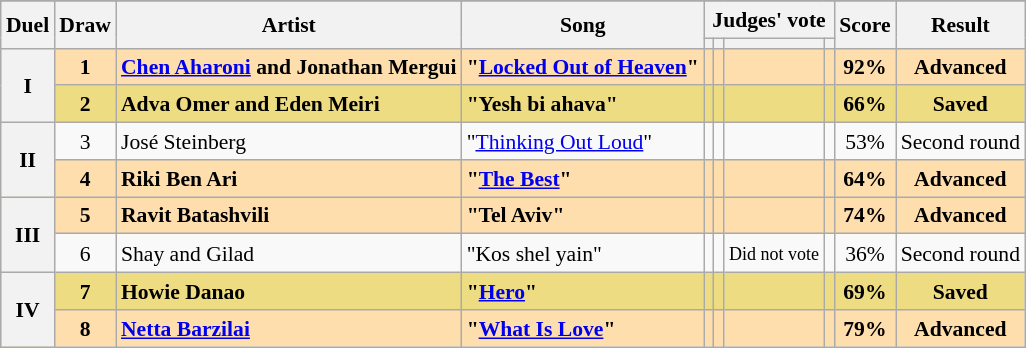<table class="sortable wikitable" style="margin: 1em auto 1em auto; text-align:center; font-size:90%; line-height:18px;">
<tr>
</tr>
<tr>
<th rowspan="2" class="unsortable">Duel</th>
<th rowspan="2">Draw</th>
<th rowspan="2">Artist</th>
<th rowspan="2">Song</th>
<th colspan="4" class="unsortable">Judges' vote</th>
<th rowspan="2">Score</th>
<th rowspan="2">Result</th>
</tr>
<tr>
<th class="unsortable"></th>
<th class="unsortable"></th>
<th class="unsortable"></th>
<th class="unsortable"></th>
</tr>
<tr style="font-weight:bold; background:#FFDEAD;">
<th rowspan="2">I</th>
<td>1</td>
<td align="left"><a href='#'>Chen Aharoni</a> and Jonathan Mergui</td>
<td align="left">"<a href='#'>Locked Out of Heaven</a>"</td>
<td></td>
<td></td>
<td></td>
<td></td>
<td>92%</td>
<td>Advanced</td>
</tr>
<tr style="font-weight:bold; background:#eedc82;">
<td>2</td>
<td align="left">Adva Omer and Eden Meiri</td>
<td align="left">"Yesh bi ahava"</td>
<td></td>
<td></td>
<td></td>
<td></td>
<td>66%</td>
<td>Saved</td>
</tr>
<tr>
<th rowspan="2">II</th>
<td>3</td>
<td align="left">José Steinberg</td>
<td align="left">"<a href='#'>Thinking Out Loud</a>"</td>
<td></td>
<td></td>
<td></td>
<td></td>
<td>53%</td>
<td>Second round</td>
</tr>
<tr style="font-weight:bold; background:#FFDEAD;">
<td>4</td>
<td align="left">Riki Ben Ari</td>
<td align="left">"<a href='#'>The Best</a>"</td>
<td></td>
<td></td>
<td></td>
<td></td>
<td>64%</td>
<td>Advanced</td>
</tr>
<tr style="font-weight:bold; background:#FFDEAD;">
<th rowspan="2">III</th>
<td>5</td>
<td align="left">Ravit Batashvili</td>
<td align="left">"Tel Aviv"</td>
<td></td>
<td></td>
<td></td>
<td></td>
<td>74%</td>
<td>Advanced</td>
</tr>
<tr>
<td>6</td>
<td align="left">Shay and Gilad</td>
<td align="left">"Kos shel yain"</td>
<td></td>
<td></td>
<td><small>Did not vote</small></td>
<td></td>
<td>36%</td>
<td>Second round</td>
</tr>
<tr style="font-weight:bold; background:#eedc82;">
<th rowspan="2">IV</th>
<td>7</td>
<td align="left">Howie Danao</td>
<td align="left">"<a href='#'>Hero</a>"</td>
<td></td>
<td></td>
<td></td>
<td></td>
<td>69%</td>
<td>Saved</td>
</tr>
<tr style="font-weight:bold; background:#FFDEAD;">
<td>8</td>
<td align="left"><a href='#'>Netta Barzilai</a></td>
<td align="left">"<a href='#'>What Is Love</a>"</td>
<td></td>
<td></td>
<td></td>
<td></td>
<td>79%</td>
<td>Advanced</td>
</tr>
</table>
